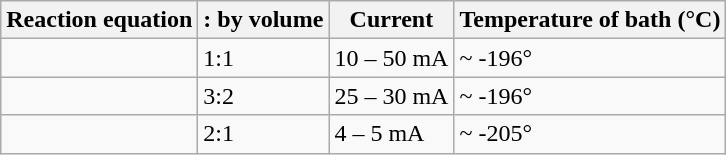<table class="wikitable">
<tr>
<th><strong>Reaction equation</strong></th>
<th><strong>: by volume</strong></th>
<th><strong>Current</strong></th>
<th><strong>Temperature of bath (°C)</strong></th>
</tr>
<tr>
<td></td>
<td>1:1</td>
<td>10 – 50 mA</td>
<td>~ -196°</td>
</tr>
<tr>
<td></td>
<td>3:2</td>
<td>25 – 30 mA</td>
<td>~ -196°</td>
</tr>
<tr>
<td></td>
<td>2:1</td>
<td>4 – 5 mA</td>
<td>~ -205°</td>
</tr>
</table>
